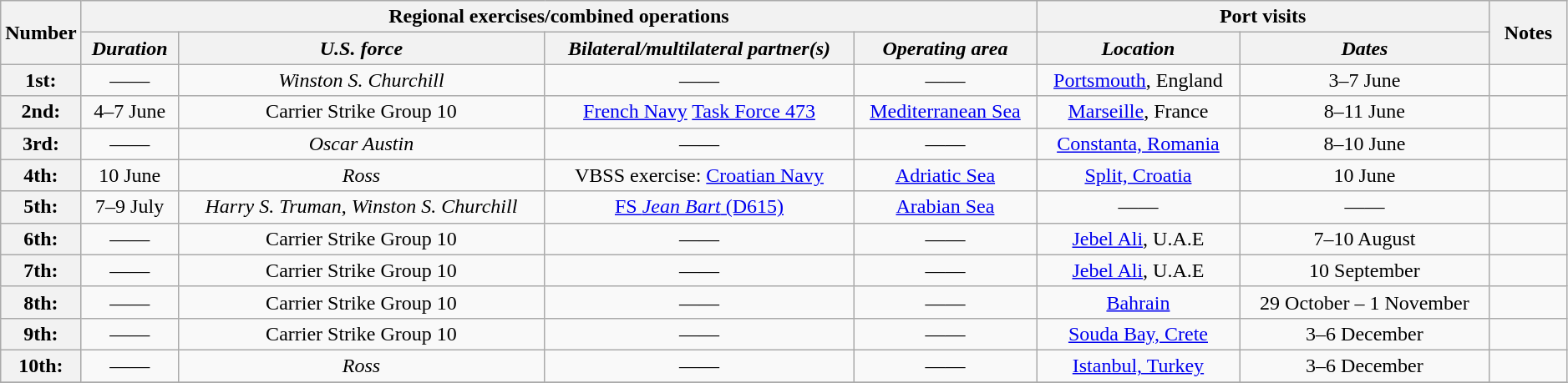<table class="wikitable" style="text-align:center" width=99%>
<tr>
<th rowspan="2" width="5%">Number</th>
<th colspan="4" align="center">Regional exercises/combined operations</th>
<th colspan="2" align="center">Port visits</th>
<th rowspan="2" width="5%">Notes</th>
</tr>
<tr>
<th align="center"><em>Duration</em></th>
<th align="center"><em>U.S. force</em></th>
<th align="center"><em>Bilateral/multilateral partner(s)</em></th>
<th align="center"><em>Operating area</em></th>
<th align="center"><em>Location</em></th>
<th align="center"><em>Dates</em></th>
</tr>
<tr>
<th>1st:</th>
<td>——</td>
<td><em>Winston S. Churchill</em></td>
<td>——</td>
<td>——</td>
<td><a href='#'>Portsmouth</a>, England</td>
<td>3–7 June</td>
<td></td>
</tr>
<tr>
<th>2nd:</th>
<td>4–7 June</td>
<td>Carrier Strike Group 10</td>
<td><a href='#'>French Navy</a> <a href='#'>Task Force 473</a></td>
<td><a href='#'>Mediterranean Sea</a></td>
<td><a href='#'>Marseille</a>, France</td>
<td>8–11 June</td>
<td></td>
</tr>
<tr>
<th>3rd:</th>
<td>——</td>
<td><em>Oscar Austin</em></td>
<td>——</td>
<td>——</td>
<td><a href='#'>Constanta, Romania</a></td>
<td>8–10 June</td>
<td></td>
</tr>
<tr>
<th>4th:</th>
<td>10 June</td>
<td><em>Ross</em></td>
<td>VBSS exercise: <a href='#'>Croatian Navy</a></td>
<td><a href='#'>Adriatic Sea</a></td>
<td><a href='#'>Split, Croatia</a></td>
<td>10 June</td>
<td></td>
</tr>
<tr>
<th>5th:</th>
<td>7–9 July</td>
<td><em>Harry S. Truman</em>, <em>Winston S. Churchill</em></td>
<td><a href='#'>FS <em>Jean Bart</em> (D615)</a></td>
<td><a href='#'>Arabian Sea</a></td>
<td>——</td>
<td>——</td>
<td></td>
</tr>
<tr>
<th>6th:</th>
<td>——</td>
<td>Carrier Strike Group 10</td>
<td>——</td>
<td>——</td>
<td><a href='#'>Jebel Ali</a>, U.A.E</td>
<td>7–10 August</td>
<td></td>
</tr>
<tr>
<th>7th:</th>
<td>——</td>
<td>Carrier Strike Group 10</td>
<td>——</td>
<td>——</td>
<td><a href='#'>Jebel Ali</a>, U.A.E</td>
<td>10 September</td>
<td></td>
</tr>
<tr>
<th>8th:</th>
<td>——</td>
<td>Carrier Strike Group 10</td>
<td>——</td>
<td>——</td>
<td><a href='#'>Bahrain</a></td>
<td>29 October – 1 November</td>
<td></td>
</tr>
<tr>
<th>9th:</th>
<td>——</td>
<td>Carrier Strike Group 10</td>
<td>——</td>
<td>——</td>
<td><a href='#'>Souda Bay, Crete</a></td>
<td>3–6 December</td>
<td></td>
</tr>
<tr>
<th>10th:</th>
<td>——</td>
<td><em>Ross</em></td>
<td>——</td>
<td>——</td>
<td><a href='#'>Istanbul, Turkey</a></td>
<td>3–6 December</td>
<td></td>
</tr>
<tr>
</tr>
</table>
